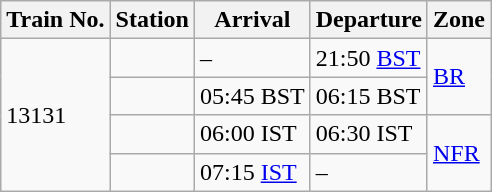<table class="wikitable">
<tr>
<th>Train No.</th>
<th>Station</th>
<th>Arrival</th>
<th>Departure</th>
<th>Zone</th>
</tr>
<tr>
<td rowspan=4>13131</td>
<td></td>
<td>–</td>
<td>21:50 <a href='#'>BST</a></td>
<td rowspan=2><a href='#'>BR</a></td>
</tr>
<tr>
<td></td>
<td>05:45 BST</td>
<td>06:15 BST</td>
</tr>
<tr>
<td></td>
<td>06:00 IST</td>
<td>06:30 IST</td>
<td rowspan=2><a href='#'>NFR</a></td>
</tr>
<tr>
<td></td>
<td>07:15 <a href='#'>IST</a></td>
<td>–</td>
</tr>
</table>
